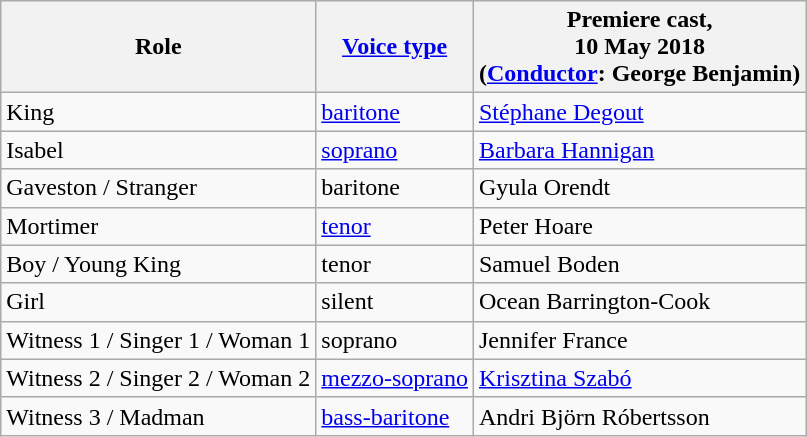<table class="wikitable">
<tr>
<th>Role</th>
<th><a href='#'>Voice type</a></th>
<th>Premiere cast,<br>10 May 2018<br>(<a href='#'>Conductor</a>: George Benjamin)</th>
</tr>
<tr>
<td>King</td>
<td><a href='#'>baritone</a></td>
<td><a href='#'>Stéphane Degout</a></td>
</tr>
<tr>
<td>Isabel</td>
<td><a href='#'>soprano</a></td>
<td><a href='#'>Barbara Hannigan</a></td>
</tr>
<tr>
<td>Gaveston / Stranger</td>
<td>baritone</td>
<td>Gyula Orendt</td>
</tr>
<tr>
<td>Mortimer</td>
<td><a href='#'>tenor</a></td>
<td>Peter Hoare</td>
</tr>
<tr>
<td>Boy / Young King</td>
<td>tenor</td>
<td>Samuel Boden</td>
</tr>
<tr>
<td>Girl</td>
<td>silent</td>
<td>Ocean Barrington-Cook</td>
</tr>
<tr>
<td>Witness 1 / Singer 1 / Woman 1</td>
<td>soprano</td>
<td>Jennifer France</td>
</tr>
<tr>
<td>Witness 2 / Singer 2 / Woman 2</td>
<td><a href='#'>mezzo-soprano</a></td>
<td><a href='#'>Krisztina Szabó</a></td>
</tr>
<tr>
<td>Witness 3 / Madman</td>
<td><a href='#'>bass-baritone</a></td>
<td>Andri Björn Róbertsson</td>
</tr>
</table>
